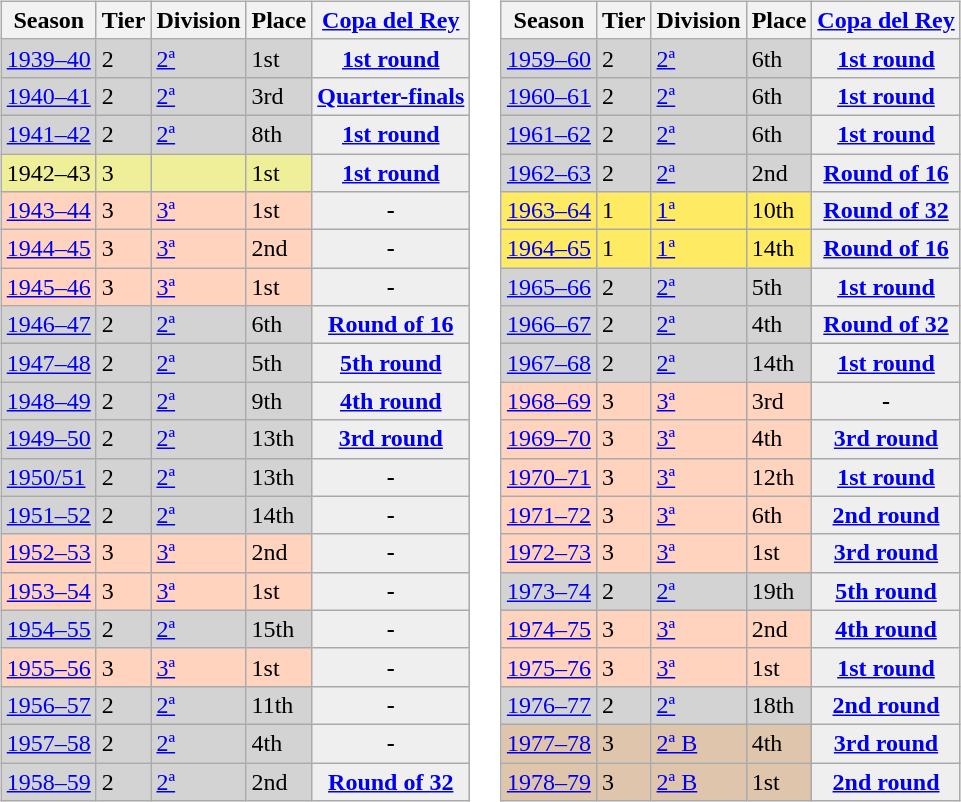<table>
<tr>
<td valign="top" width=0%><br><table class="wikitable">
<tr style="background:#f0f6fa;">
<th>Season</th>
<th>Tier</th>
<th>Division</th>
<th>Place</th>
<th><a href='#'>Copa del Rey</a></th>
</tr>
<tr>
<td style="background:#D3D3D3;"><a href='#'>1939–40</a></td>
<td style="background:#D3D3D3;">2</td>
<td style="background:#D3D3D3;"><a href='#'>2ª</a></td>
<td style="background:#D3D3D3;">1st</td>
<th style="background:#efefef;"><a href='#'>1st round</a></th>
</tr>
<tr>
<td style="background:#D3D3D3;"><a href='#'>1940–41</a></td>
<td style="background:#D3D3D3;">2</td>
<td style="background:#D3D3D3;"><a href='#'>2ª</a></td>
<td style="background:#D3D3D3;">3rd</td>
<th style="background:#efefef;"><a href='#'>Quarter-finals</a></th>
</tr>
<tr>
<td style="background:#D3D3D3;"><a href='#'>1941–42</a></td>
<td style="background:#D3D3D3;">2</td>
<td style="background:#D3D3D3;"><a href='#'>2ª</a></td>
<td style="background:#D3D3D3;">8th</td>
<th style="background:#efefef;"><a href='#'>1st round</a></th>
</tr>
<tr>
<td style="background:#EFEF99;">1942–43</td>
<td style="background:#EFEF99;">3</td>
<td style="background:#EFEF99;"></td>
<td style="background:#EFEF99;">1st</td>
<th style="background:#efefef;"><a href='#'>1st round</a></th>
</tr>
<tr>
<td style="background:#FFD3BD;"><a href='#'>1943–44</a></td>
<td style="background:#FFD3BD;">3</td>
<td style="background:#FFD3BD;"><a href='#'>3ª</a></td>
<td style="background:#FFD3BD;">1st</td>
<th style="background:#efefef;">-</th>
</tr>
<tr>
<td style="background:#FFD3BD;"><a href='#'>1944–45</a></td>
<td style="background:#FFD3BD;">3</td>
<td style="background:#FFD3BD;"><a href='#'>3ª</a></td>
<td style="background:#FFD3BD;">2nd</td>
<th style="background:#efefef;">-</th>
</tr>
<tr>
<td style="background:#FFD3BD;"><a href='#'>1945–46</a></td>
<td style="background:#FFD3BD;">3</td>
<td style="background:#FFD3BD;"><a href='#'>3ª</a></td>
<td style="background:#FFD3BD;">1st</td>
<th style="background:#efefef;">-</th>
</tr>
<tr>
<td style="background:#D3D3D3;"><a href='#'>1946–47</a></td>
<td style="background:#D3D3D3;">2</td>
<td style="background:#D3D3D3;"><a href='#'>2ª</a></td>
<td style="background:#D3D3D3;">6th</td>
<th style="background:#efefef;"><a href='#'>Round of 16</a></th>
</tr>
<tr>
<td style="background:#D3D3D3;"><a href='#'>1947–48</a></td>
<td style="background:#D3D3D3;">2</td>
<td style="background:#D3D3D3;"><a href='#'>2ª</a></td>
<td style="background:#D3D3D3;">5th</td>
<th style="background:#efefef;"><a href='#'>5th round</a></th>
</tr>
<tr>
<td style="background:#D3D3D3;"><a href='#'>1948–49</a></td>
<td style="background:#D3D3D3;">2</td>
<td style="background:#D3D3D3;"><a href='#'>2ª</a></td>
<td style="background:#D3D3D3;">9th</td>
<th style="background:#efefef;"><a href='#'>4th round</a></th>
</tr>
<tr>
<td style="background:#D3D3D3;"><a href='#'>1949–50</a></td>
<td style="background:#D3D3D3;">2</td>
<td style="background:#D3D3D3;"><a href='#'>2ª</a></td>
<td style="background:#D3D3D3;">13th</td>
<th style="background:#efefef;"><a href='#'>3rd round</a></th>
</tr>
<tr>
<td style="background:#D3D3D3;"><a href='#'>1950/51</a></td>
<td style="background:#D3D3D3;">2</td>
<td style="background:#D3D3D3;"><a href='#'>2ª</a></td>
<td style="background:#D3D3D3;">13th</td>
<th style="background:#efefef;">-</th>
</tr>
<tr>
<td style="background:#D3D3D3;"><a href='#'>1951–52</a></td>
<td style="background:#D3D3D3;">2</td>
<td style="background:#D3D3D3;"><a href='#'>2ª</a></td>
<td style="background:#D3D3D3;">14th</td>
<th style="background:#efefef;">-</th>
</tr>
<tr>
<td style="background:#FFD3BD;"><a href='#'>1952–53</a></td>
<td style="background:#FFD3BD;">3</td>
<td style="background:#FFD3BD;"><a href='#'>3ª</a></td>
<td style="background:#FFD3BD;">2nd</td>
<th style="background:#efefef;">-</th>
</tr>
<tr>
<td style="background:#FFD3BD;"><a href='#'>1953–54</a></td>
<td style="background:#FFD3BD;">3</td>
<td style="background:#FFD3BD;"><a href='#'>3ª</a></td>
<td style="background:#FFD3BD;">1st</td>
<th style="background:#efefef;">-</th>
</tr>
<tr>
<td style="background:#D3D3D3;"><a href='#'>1954–55</a></td>
<td style="background:#D3D3D3;">2</td>
<td style="background:#D3D3D3;"><a href='#'>2ª</a></td>
<td style="background:#D3D3D3;">15th</td>
<th style="background:#efefef;">-</th>
</tr>
<tr>
<td style="background:#FFD3BD;"><a href='#'>1955–56</a></td>
<td style="background:#FFD3BD;">3</td>
<td style="background:#FFD3BD;"><a href='#'>3ª</a></td>
<td style="background:#FFD3BD;">1st</td>
<th style="background:#efefef;">-</th>
</tr>
<tr>
<td style="background:#D3D3D3;"><a href='#'>1956–57</a></td>
<td style="background:#D3D3D3;">2</td>
<td style="background:#D3D3D3;"><a href='#'>2ª</a></td>
<td style="background:#D3D3D3;">11th</td>
<th style="background:#efefef;">-</th>
</tr>
<tr>
<td style="background:#D3D3D3;"><a href='#'>1957–58</a></td>
<td style="background:#D3D3D3;">2</td>
<td style="background:#D3D3D3;"><a href='#'>2ª</a></td>
<td style="background:#D3D3D3;">4th</td>
<th style="background:#efefef;">-</th>
</tr>
<tr>
<td style="background:#D3D3D3;"><a href='#'>1958–59</a></td>
<td style="background:#D3D3D3;">2</td>
<td style="background:#D3D3D3;"><a href='#'>2ª</a></td>
<td style="background:#D3D3D3;">2nd</td>
<th style="background:#efefef;"><a href='#'>Round of 32</a></th>
</tr>
</table>
</td>
<td style="vertical-align:top;"><br><table class="wikitable">
<tr style="background:#f0f6fa;">
<th>Season</th>
<th>Tier</th>
<th>Division</th>
<th>Place</th>
<th><a href='#'>Copa del Rey</a></th>
</tr>
<tr>
<td style="background:#D3D3D3;"><a href='#'>1959–60</a></td>
<td style="background:#D3D3D3;">2</td>
<td style="background:#D3D3D3;"><a href='#'>2ª</a></td>
<td style="background:#D3D3D3;">6th</td>
<th style="background:#efefef;"><a href='#'>1st round</a></th>
</tr>
<tr>
<td style="background:#D3D3D3;"><a href='#'>1960–61</a></td>
<td style="background:#D3D3D3;">2</td>
<td style="background:#D3D3D3;"><a href='#'>2ª</a></td>
<td style="background:#D3D3D3;">6th</td>
<th style="background:#efefef;"><a href='#'>1st round</a></th>
</tr>
<tr>
<td style="background:#D3D3D3;"><a href='#'>1961–62</a></td>
<td style="background:#D3D3D3;">2</td>
<td style="background:#D3D3D3;"><a href='#'>2ª</a></td>
<td style="background:#D3D3D3;">6th</td>
<th style="background:#efefef;"><a href='#'>1st round</a></th>
</tr>
<tr>
<td style="background:#D3D3D3;"><a href='#'>1962–63</a></td>
<td style="background:#D3D3D3;">2</td>
<td style="background:#D3D3D3;"><a href='#'>2ª</a></td>
<td style="background:#D3D3D3;">2nd</td>
<th style="background:#efefef;"><a href='#'>Round of 16</a></th>
</tr>
<tr>
<td style="background:#FFEA64;"><a href='#'>1963–64</a></td>
<td style="background:#FFEA64;">1</td>
<td style="background:#FFEA64;"><a href='#'>1ª</a></td>
<td style="background:#FFEA64;">10th</td>
<th style="background:#efefef;"><a href='#'>Round of 32</a></th>
</tr>
<tr>
<td style="background:#FFEA64;"><a href='#'>1964–65</a></td>
<td style="background:#FFEA64;">1</td>
<td style="background:#FFEA64;"><a href='#'>1ª</a></td>
<td style="background:#FFEA64;">14th</td>
<th style="background:#efefef;"><a href='#'>Round of 16</a></th>
</tr>
<tr>
<td style="background:#D3D3D3;"><a href='#'>1965–66</a></td>
<td style="background:#D3D3D3;">2</td>
<td style="background:#D3D3D3;"><a href='#'>2ª</a></td>
<td style="background:#D3D3D3;">5th</td>
<th style="background:#efefef;"><a href='#'>1st round</a></th>
</tr>
<tr>
<td style="background:#D3D3D3;"><a href='#'>1966–67</a></td>
<td style="background:#D3D3D3;">2</td>
<td style="background:#D3D3D3;"><a href='#'>2ª</a></td>
<td style="background:#D3D3D3;">4th</td>
<th style="background:#efefef;"><a href='#'>Round of 32</a></th>
</tr>
<tr>
<td style="background:#D3D3D3;"><a href='#'>1967–68</a></td>
<td style="background:#D3D3D3;">2</td>
<td style="background:#D3D3D3;"><a href='#'>2ª</a></td>
<td style="background:#D3D3D3;">14th</td>
<th style="background:#efefef;"><a href='#'>1st round</a></th>
</tr>
<tr>
<td style="background:#FFD3BD;"><a href='#'>1968–69</a></td>
<td style="background:#FFD3BD;">3</td>
<td style="background:#FFD3BD;"><a href='#'>3ª</a></td>
<td style="background:#FFD3BD;">3rd</td>
<th style="background:#efefef;">-</th>
</tr>
<tr>
<td style="background:#FFD3BD;"><a href='#'>1969–70</a></td>
<td style="background:#FFD3BD;">3</td>
<td style="background:#FFD3BD;"><a href='#'>3ª</a></td>
<td style="background:#FFD3BD;">4th</td>
<th style="background:#efefef;"><a href='#'>3rd round</a></th>
</tr>
<tr>
<td style="background:#FFD3BD;"><a href='#'>1970–71</a></td>
<td style="background:#FFD3BD;">3</td>
<td style="background:#FFD3BD;"><a href='#'>3ª</a></td>
<td style="background:#FFD3BD;">12th</td>
<th style="background:#efefef;"><a href='#'>1st round</a></th>
</tr>
<tr>
<td style="background:#FFD3BD;"><a href='#'>1971–72</a></td>
<td style="background:#FFD3BD;">3</td>
<td style="background:#FFD3BD;"><a href='#'>3ª</a></td>
<td style="background:#FFD3BD;">6th</td>
<th style="background:#efefef;"><a href='#'>2nd round</a></th>
</tr>
<tr>
<td style="background:#FFD3BD;"><a href='#'>1972–73</a></td>
<td style="background:#FFD3BD;">3</td>
<td style="background:#FFD3BD;"><a href='#'>3ª</a></td>
<td style="background:#FFD3BD;">1st</td>
<th style="background:#efefef;"><a href='#'>3rd round</a></th>
</tr>
<tr>
<td style="background:#D3D3D3;"><a href='#'>1973–74</a></td>
<td style="background:#D3D3D3;">2</td>
<td style="background:#D3D3D3;"><a href='#'>2ª</a></td>
<td style="background:#D3D3D3;">19th</td>
<th style="background:#efefef;"><a href='#'>5th round</a></th>
</tr>
<tr>
<td style="background:#FFD3BD;"><a href='#'>1974–75</a></td>
<td style="background:#FFD3BD;">3</td>
<td style="background:#FFD3BD;"><a href='#'>3ª</a></td>
<td style="background:#FFD3BD;">2nd</td>
<th style="background:#efefef;"><a href='#'>4th round</a></th>
</tr>
<tr>
<td style="background:#FFD3BD;"><a href='#'>1975–76</a></td>
<td style="background:#FFD3BD;">3</td>
<td style="background:#FFD3BD;"><a href='#'>3ª</a></td>
<td style="background:#FFD3BD;">1st</td>
<th style="background:#efefef;"><a href='#'>1st round</a></th>
</tr>
<tr>
<td style="background:#D3D3D3;"><a href='#'>1976–77</a></td>
<td style="background:#D3D3D3;">2</td>
<td style="background:#D3D3D3;"><a href='#'>2ª</a></td>
<td style="background:#D3D3D3;">18th</td>
<th style="background:#efefef;"><a href='#'>2nd round</a></th>
</tr>
<tr>
<td style="background:#DEC5AB;"><a href='#'>1977–78</a></td>
<td style="background:#DEC5AB;">3</td>
<td style="background:#DEC5AB;"><a href='#'>2ª B</a></td>
<td style="background:#DEC5AB;">4th</td>
<th style="background:#efefef;"><a href='#'>3rd round</a></th>
</tr>
<tr>
<td style="background:#DEC5AB;"><a href='#'>1978–79</a></td>
<td style="background:#DEC5AB;">3</td>
<td style="background:#DEC5AB;"><a href='#'>2ª B</a></td>
<td style="background:#DEC5AB;">1st</td>
<th style="background:#efefef;"><a href='#'>2nd round</a></th>
</tr>
</table>
</td>
</tr>
</table>
